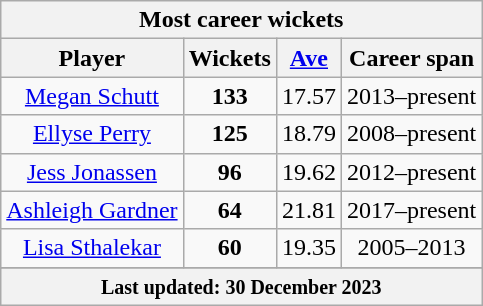<table class="wikitable" style="text-align: center;">
<tr>
<th colspan=4>Most career wickets</th>
</tr>
<tr>
<th>Player</th>
<th>Wickets</th>
<th><a href='#'>Ave</a></th>
<th>Career span</th>
</tr>
<tr>
<td><a href='#'>Megan Schutt</a></td>
<td><strong>133</strong></td>
<td>17.57</td>
<td>2013–present</td>
</tr>
<tr>
<td><a href='#'>Ellyse Perry</a></td>
<td><strong>125</strong></td>
<td>18.79</td>
<td>2008–present</td>
</tr>
<tr>
<td><a href='#'>Jess Jonassen</a></td>
<td><strong>96</strong></td>
<td>19.62</td>
<td>2012–present</td>
</tr>
<tr>
<td><a href='#'>Ashleigh Gardner</a></td>
<td><strong>64</strong></td>
<td>21.81</td>
<td>2017–present</td>
</tr>
<tr>
<td><a href='#'>Lisa Sthalekar</a></td>
<td><strong>60</strong></td>
<td>19.35</td>
<td>2005–2013</td>
</tr>
<tr>
</tr>
<tr>
<th colspan=4><small>Last updated: 30 December 2023</small></th>
</tr>
</table>
